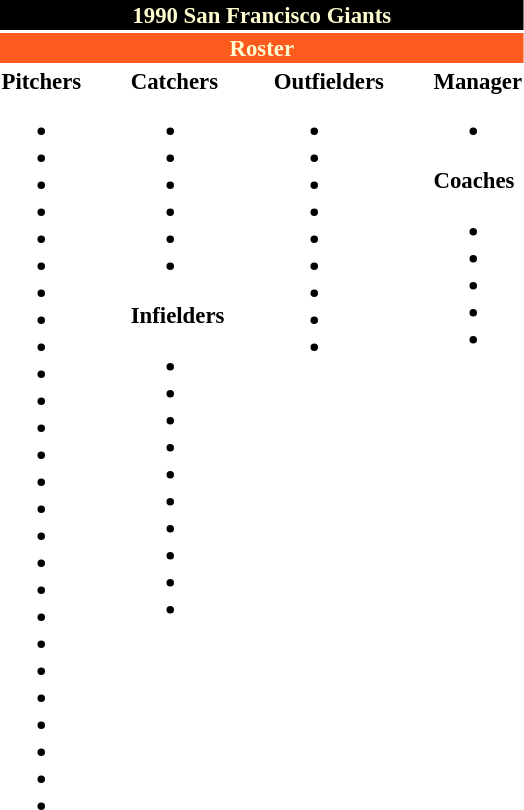<table class="toccolours" style="font-size: 95%;">
<tr>
<th colspan="10" style="background-color: black; color: #FFFDD0; text-align: center;">1990 San Francisco Giants</th>
</tr>
<tr>
<td colspan="10" style="background-color: #fd5a1e; color: #FFFDD0; text-align: center;"><strong>Roster</strong></td>
</tr>
<tr>
<td valign="top"><strong>Pitchers</strong><br><ul><li></li><li></li><li></li><li></li><li></li><li></li><li></li><li></li><li></li><li></li><li></li><li></li><li></li><li></li><li></li><li></li><li></li><li></li><li></li><li></li><li></li><li></li><li></li><li></li><li></li><li></li></ul></td>
<td width="25px"></td>
<td valign="top"><strong>Catchers</strong><br><ul><li></li><li></li><li></li><li></li><li></li><li></li></ul><strong>Infielders</strong><ul><li></li><li></li><li></li><li></li><li></li><li></li><li></li><li></li><li></li><li></li></ul></td>
<td width="25px"></td>
<td valign="top"><strong>Outfielders</strong><br><ul><li></li><li></li><li></li><li></li><li></li><li></li><li></li><li></li><li></li></ul></td>
<td width="25px"></td>
<td valign="top"><strong>Manager</strong><br><ul><li></li></ul><strong>Coaches</strong><ul><li></li><li></li><li></li><li></li><li></li></ul></td>
</tr>
<tr>
</tr>
</table>
